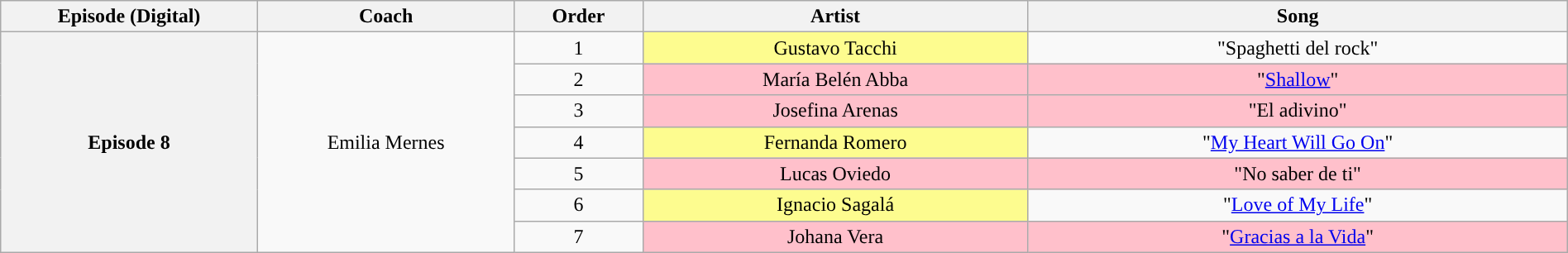<table class="wikitable" style="text-align:center; width:100%">
<tr>
<th style="width:10%">Episode (Digital)</th>
<th style="width:10%">Coach</th>
<th style="width:05%">Order</th>
<th style="width:15%">Artist</th>
<th style="width:21%">Song</th>
</tr>
<tr>
<th rowspan="7">Episode 8<br></th>
<td rowspan="7">Emilia Mernes</td>
<td>1</td>
<td style="background:#fdfc8f">Gustavo Tacchi</td>
<td>"Spaghetti del rock"</td>
</tr>
<tr>
<td>2</td>
<td style="background:pink">María Belén Abba</td>
<td style="background:pink">"<a href='#'>Shallow</a>"</td>
</tr>
<tr>
<td>3</td>
<td style="background:pink">Josefina Arenas</td>
<td style="background:pink">"El adivino"</td>
</tr>
<tr>
<td>4</td>
<td style="background:#fdfc8f">Fernanda Romero</td>
<td>"<a href='#'>My Heart Will Go On</a>"</td>
</tr>
<tr>
<td>5</td>
<td style="background:pink">Lucas Oviedo</td>
<td style="background:pink">"No saber de ti"</td>
</tr>
<tr>
<td>6</td>
<td style="background:#fdfc8f">Ignacio Sagalá</td>
<td>"<a href='#'>Love of My Life</a>"</td>
</tr>
<tr>
<td>7</td>
<td style="background:pink">Johana Vera</td>
<td style="background:pink">"<a href='#'>Gracias a la Vida</a>"</td>
</tr>
</table>
